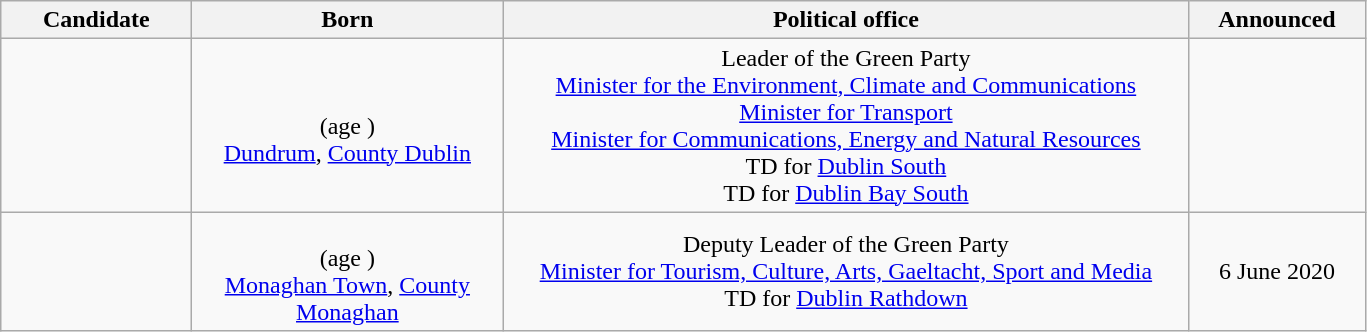<table class="wikitable sortable" style="text-align:center">
<tr>
<th scope="col" style="width: 120px;">Candidate</th>
<th scope="col" style="width: 200px;">Born</th>
<th scope="col" style="width: 450px;">Political office</th>
<th scope="col" style="width: 110px;">Announced</th>
</tr>
<tr>
<td><br></td>
<td><br>(age )<br><a href='#'>Dundrum</a>, <a href='#'>County Dublin</a></td>
<td>Leader of the Green Party <br><a href='#'>Minister for the Environment, Climate and Communications</a> <br><a href='#'>Minister for Transport</a> <br><a href='#'>Minister for Communications, Energy and Natural Resources</a> <br>TD for <a href='#'>Dublin South</a> <br>TD for <a href='#'>Dublin Bay South</a> <br></td>
</tr>
<tr>
<td><br></td>
<td><br>(age )<br> <a href='#'>Monaghan Town</a>, <a href='#'>County Monaghan</a></td>
<td>Deputy Leader of the Green Party <br><a href='#'>Minister for Tourism, Culture, Arts, Gaeltacht, Sport and Media</a> <br>TD for <a href='#'>Dublin Rathdown</a> <br></td>
<td>6 June 2020</td>
</tr>
</table>
